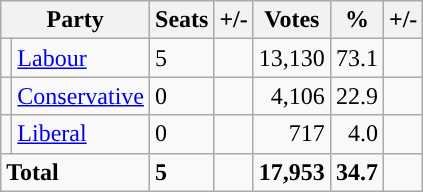<table class="wikitable sortable">
<tr>
<th colspan="2">Party</th>
<th>Seats</th>
<th>+/-</th>
<th>Votes</th>
<th>%</th>
<th>+/-</th>
</tr>
<tr>
<td style="background-color: "></td>
<td><a href='#'>Labour</a></td>
<td>5</td>
<td></td>
<td style="text-align:right;">13,130</td>
<td style="text-align:right;">73.1</td>
<td style="text-align:right;"></td>
</tr>
<tr>
<td style="background-color: "></td>
<td><a href='#'>Conservative</a></td>
<td>0</td>
<td></td>
<td style="text-align:right;">4,106</td>
<td style="text-align:right;">22.9</td>
<td style="text-align:right;"></td>
</tr>
<tr>
<td style="background-color: "></td>
<td><a href='#'>Liberal</a></td>
<td>0</td>
<td></td>
<td style="text-align:right;">717</td>
<td style="text-align:right;">4.0</td>
<td style="text-align:right;"></td>
</tr>
<tr>
<td colspan="2"><strong>Total</strong></td>
<td><strong>5</strong></td>
<td></td>
<td style="text-align:right;"><strong>17,953</strong></td>
<td style="text-align:right;"><strong>34.7</strong></td>
<td></td>
</tr>
</table>
